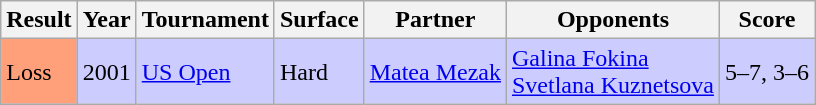<table class="sortable wikitable">
<tr>
<th>Result</th>
<th>Year</th>
<th>Tournament</th>
<th>Surface</th>
<th>Partner</th>
<th>Opponents</th>
<th>Score</th>
</tr>
<tr style=background:#CCCCFF>
<td bgcolor=FFA07A>Loss</td>
<td>2001</td>
<td><a href='#'>US Open</a></td>
<td>Hard</td>
<td> <a href='#'>Matea Mezak</a></td>
<td> <a href='#'>Galina Fokina</a> <br>  <a href='#'>Svetlana Kuznetsova</a></td>
<td>5–7, 3–6</td>
</tr>
</table>
